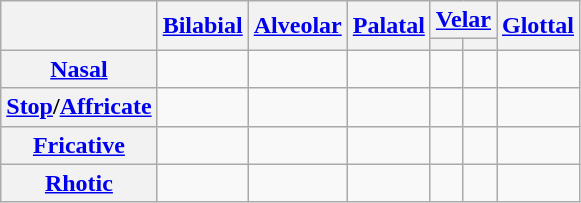<table class="wikitable" style="text-align:center;">
<tr>
<th rowspan="2"></th>
<th rowspan="2"><a href='#'>Bilabial</a></th>
<th rowspan="2"><a href='#'>Alveolar</a></th>
<th rowspan="2"><a href='#'>Palatal</a></th>
<th colspan="2"><a href='#'>Velar</a></th>
<th rowspan="2"><a href='#'>Glottal</a></th>
</tr>
<tr>
<th></th>
<th></th>
</tr>
<tr>
<th><a href='#'>Nasal</a></th>
<td></td>
<td></td>
<td></td>
<td></td>
<td></td>
<td></td>
</tr>
<tr>
<th><a href='#'>Stop</a>/<a href='#'>Affricate</a></th>
<td></td>
<td></td>
<td></td>
<td></td>
<td></td>
<td></td>
</tr>
<tr>
<th><a href='#'>Fricative</a></th>
<td></td>
<td></td>
<td></td>
<td></td>
<td></td>
<td></td>
</tr>
<tr>
<th><a href='#'>Rhotic</a></th>
<td></td>
<td></td>
<td></td>
<td></td>
<td></td>
<td></td>
</tr>
</table>
